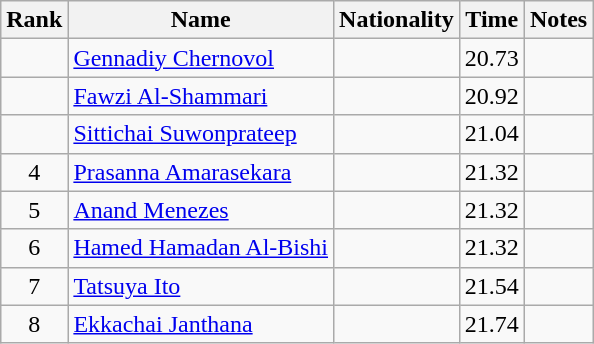<table class="wikitable sortable" style="text-align:center">
<tr>
<th>Rank</th>
<th>Name</th>
<th>Nationality</th>
<th>Time</th>
<th>Notes</th>
</tr>
<tr>
<td></td>
<td align=left><a href='#'>Gennadiy Chernovol</a></td>
<td align=left></td>
<td>20.73</td>
<td></td>
</tr>
<tr>
<td></td>
<td align=left><a href='#'>Fawzi Al-Shammari</a></td>
<td align=left></td>
<td>20.92</td>
<td></td>
</tr>
<tr>
<td></td>
<td align=left><a href='#'>Sittichai Suwonprateep</a></td>
<td align=left></td>
<td>21.04</td>
<td></td>
</tr>
<tr>
<td>4</td>
<td align=left><a href='#'>Prasanna Amarasekara</a></td>
<td align=left></td>
<td>21.32</td>
<td></td>
</tr>
<tr>
<td>5</td>
<td align=left><a href='#'>Anand Menezes</a></td>
<td align=left></td>
<td>21.32</td>
<td></td>
</tr>
<tr>
<td>6</td>
<td align=left><a href='#'>Hamed Hamadan Al-Bishi</a></td>
<td align=left></td>
<td>21.32</td>
<td></td>
</tr>
<tr>
<td>7</td>
<td align=left><a href='#'>Tatsuya Ito</a></td>
<td align=left></td>
<td>21.54</td>
<td></td>
</tr>
<tr>
<td>8</td>
<td align=left><a href='#'>Ekkachai Janthana</a></td>
<td align=left></td>
<td>21.74</td>
<td></td>
</tr>
</table>
